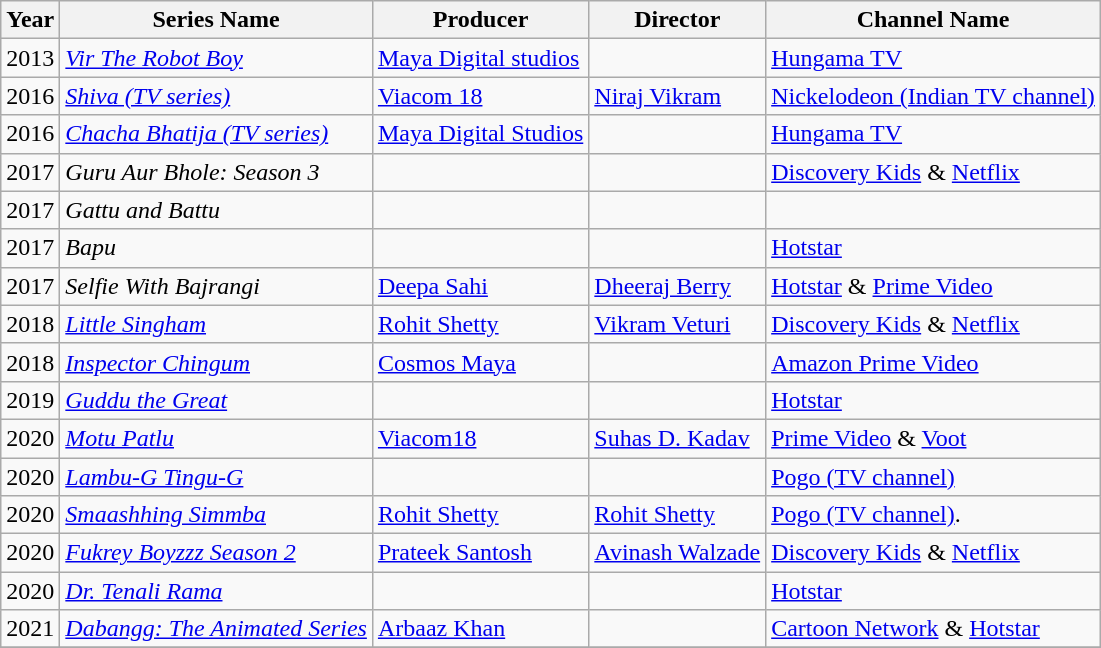<table class="wikitable sortable">
<tr>
<th>Year</th>
<th>Series Name</th>
<th>Producer</th>
<th>Director</th>
<th>Channel Name</th>
</tr>
<tr>
<td>2013</td>
<td><em><a href='#'>Vir The Robot Boy</a> </em></td>
<td><a href='#'>Maya Digital studios</a></td>
<td></td>
<td><a href='#'>Hungama TV</a></td>
</tr>
<tr>
<td>2016</td>
<td><em><a href='#'>Shiva (TV series)</a> </em></td>
<td><a href='#'>Viacom 18</a></td>
<td><a href='#'>Niraj Vikram</a></td>
<td><a href='#'>Nickelodeon (Indian TV channel)</a></td>
</tr>
<tr>
<td>2016</td>
<td><em><a href='#'>Chacha Bhatija (TV series)</a> </em></td>
<td><a href='#'>Maya Digital Studios</a></td>
<td></td>
<td><a href='#'>Hungama TV</a></td>
</tr>
<tr>
<td>2017</td>
<td><em>Guru Aur Bhole: Season 3 </em></td>
<td></td>
<td></td>
<td><a href='#'>Discovery Kids</a> & <a href='#'>Netflix</a></td>
</tr>
<tr>
<td>2017</td>
<td><em>Gattu and Battu </em></td>
<td></td>
<td></td>
<td></td>
</tr>
<tr>
<td>2017</td>
<td><em>Bapu </em></td>
<td></td>
<td></td>
<td><a href='#'>Hotstar</a></td>
</tr>
<tr>
<td>2017</td>
<td><em>Selfie With Bajrangi </em></td>
<td><a href='#'>Deepa Sahi</a></td>
<td><a href='#'>Dheeraj Berry</a></td>
<td><a href='#'>Hotstar</a> & <a href='#'>Prime Video</a></td>
</tr>
<tr>
<td>2018</td>
<td><em><a href='#'>Little Singham</a></em></td>
<td Little Singham><a href='#'>Rohit Shetty</a></td>
<td><a href='#'>Vikram Veturi</a></td>
<td><a href='#'>Discovery Kids</a> & <a href='#'>Netflix</a></td>
</tr>
<tr>
<td>2018</td>
<td><em><a href='#'>Inspector Chingum</a></em></td>
<td Inspector Chingum><a href='#'>Cosmos Maya</a></td>
<td></td>
<td><a href='#'>Amazon Prime Video</a></td>
</tr>
<tr>
<td>2019</td>
<td><em><a href='#'>Guddu the Great</a></em></td>
<td></td>
<td></td>
<td><a href='#'>Hotstar</a></td>
</tr>
<tr>
<td>2020</td>
<td><em><a href='#'>Motu Patlu</a></em></td>
<td Motu Patlu><a href='#'>Viacom18</a></td>
<td><a href='#'>Suhas D. Kadav</a></td>
<td><a href='#'>Prime Video</a> & <a href='#'>Voot</a></td>
</tr>
<tr>
<td>2020</td>
<td><em><a href='#'>Lambu-G Tingu-G</a></em></td>
<td></td>
<td></td>
<td><a href='#'>Pogo (TV channel)</a></td>
</tr>
<tr>
<td>2020</td>
<td><em><a href='#'>Smaashhing Simmba</a></em></td>
<td Smaashhing Simmba><a href='#'>Rohit Shetty</a></td>
<td><a href='#'>Rohit Shetty</a></td>
<td><a href='#'>Pogo (TV channel)</a>.</td>
</tr>
<tr>
<td>2020</td>
<td><em><a href='#'>Fukrey Boyzzz Season 2</a></em></td>
<td Fukrey Boyzzz><a href='#'>Prateek Santosh</a></td>
<td><a href='#'>Avinash Walzade</a></td>
<td><a href='#'>Discovery Kids</a> & <a href='#'>Netflix</a></td>
</tr>
<tr>
<td>2020</td>
<td><em><a href='#'>Dr. Tenali Rama</a></em></td>
<td></td>
<td></td>
<td><a href='#'>Hotstar</a></td>
</tr>
<tr>
<td>2021</td>
<td><em><a href='#'>Dabangg: The Animated Series </a></em></td>
<td Dabangg: The Animated Series><a href='#'>Arbaaz Khan</a></td>
<td></td>
<td><a href='#'>Cartoon Network</a> & <a href='#'>Hotstar</a></td>
</tr>
<tr>
</tr>
</table>
